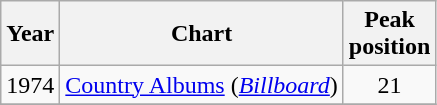<table class="wikitable" style="text-align: center;">
<tr>
<th>Year</th>
<th>Chart</th>
<th>Peak<br>position</th>
</tr>
<tr>
<td>1974</td>
<td><a href='#'>Country Albums</a> (<a href='#'><em>Billboard</em></a>)</td>
<td>21</td>
</tr>
<tr>
</tr>
</table>
